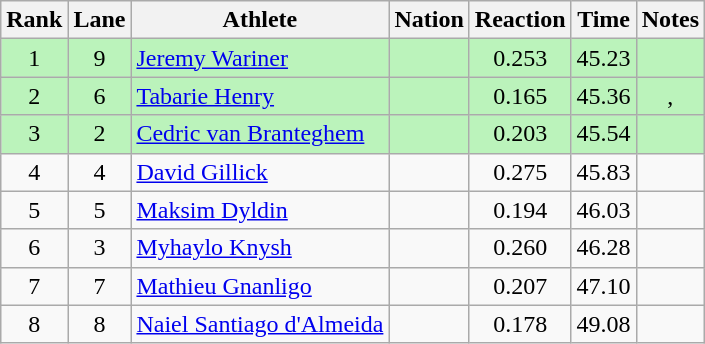<table class="wikitable sortable" style="text-align:center">
<tr>
<th>Rank</th>
<th>Lane</th>
<th>Athlete</th>
<th>Nation</th>
<th>Reaction</th>
<th>Time</th>
<th>Notes</th>
</tr>
<tr bgcolor=bbf3bb>
<td>1</td>
<td>9</td>
<td align=left><a href='#'>Jeremy Wariner</a></td>
<td align=left></td>
<td>0.253</td>
<td>45.23</td>
<td></td>
</tr>
<tr bgcolor=bbf3bb>
<td>2</td>
<td>6</td>
<td align=left><a href='#'>Tabarie Henry</a></td>
<td align=left></td>
<td>0.165</td>
<td>45.36</td>
<td>, </td>
</tr>
<tr bgcolor=bbf3bb>
<td>3</td>
<td>2</td>
<td align=left><a href='#'>Cedric van Branteghem</a></td>
<td align=left></td>
<td>0.203</td>
<td>45.54</td>
<td></td>
</tr>
<tr>
<td>4</td>
<td>4</td>
<td align=left><a href='#'>David Gillick</a></td>
<td align=left></td>
<td>0.275</td>
<td>45.83</td>
<td></td>
</tr>
<tr>
<td>5</td>
<td>5</td>
<td align=left><a href='#'>Maksim Dyldin</a></td>
<td align=left></td>
<td>0.194</td>
<td>46.03</td>
<td></td>
</tr>
<tr>
<td>6</td>
<td>3</td>
<td align=left><a href='#'>Myhaylo Knysh</a></td>
<td align=left></td>
<td>0.260</td>
<td>46.28</td>
<td></td>
</tr>
<tr>
<td>7</td>
<td>7</td>
<td align=left><a href='#'>Mathieu Gnanligo</a></td>
<td align=left></td>
<td>0.207</td>
<td>47.10</td>
<td></td>
</tr>
<tr>
<td>8</td>
<td>8</td>
<td align=left><a href='#'>Naiel Santiago d'Almeida</a></td>
<td align=left></td>
<td>0.178</td>
<td>49.08</td>
<td></td>
</tr>
</table>
